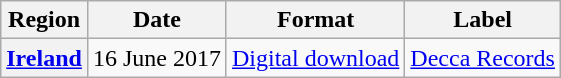<table class="wikitable sortable plainrowheaders" style="text-align:center">
<tr>
<th>Region</th>
<th>Date</th>
<th>Format</th>
<th>Label</th>
</tr>
<tr>
<th scope="row"><a href='#'>Ireland</a></th>
<td>16 June 2017</td>
<td><a href='#'>Digital download</a></td>
<td><a href='#'>Decca Records</a></td>
</tr>
</table>
